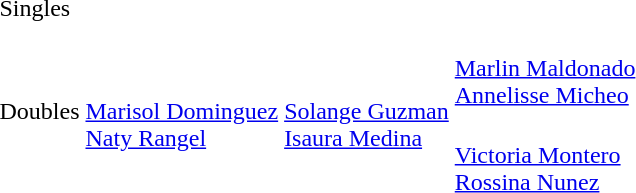<table>
<tr>
<td rowspan=2>Singles</td>
<td rowspan=2></td>
<td rowspan=2></td>
<td></td>
</tr>
<tr>
<td></td>
</tr>
<tr>
<td rowspan=2>Doubles</td>
<td rowspan=2><br><a href='#'>Marisol Dominguez</a><br><a href='#'>Naty Rangel</a></td>
<td rowspan=2><br><a href='#'>Solange Guzman</a><br><a href='#'>Isaura Medina</a></td>
<td><br><a href='#'>Marlin Maldonado</a><br><a href='#'>Annelisse Micheo</a></td>
</tr>
<tr>
<td><br><a href='#'>Victoria Montero</a><br><a href='#'>Rossina Nunez</a></td>
</tr>
</table>
